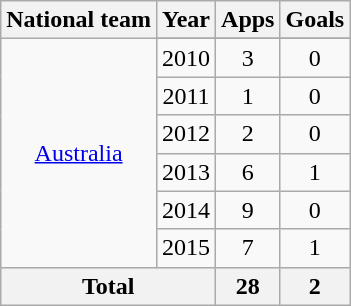<table class="wikitable" style="text-align:center">
<tr>
<th>National team</th>
<th>Year</th>
<th>Apps</th>
<th>Goals</th>
</tr>
<tr>
<td rowspan=7><a href='#'>Australia</a></td>
</tr>
<tr>
<td>2010</td>
<td>3</td>
<td>0</td>
</tr>
<tr>
<td>2011</td>
<td>1</td>
<td>0</td>
</tr>
<tr>
<td>2012</td>
<td>2</td>
<td>0</td>
</tr>
<tr>
<td>2013</td>
<td>6</td>
<td>1</td>
</tr>
<tr>
<td>2014</td>
<td>9</td>
<td>0</td>
</tr>
<tr>
<td>2015</td>
<td>7</td>
<td>1</td>
</tr>
<tr>
<th colspan=2>Total</th>
<th>28</th>
<th>2</th>
</tr>
</table>
